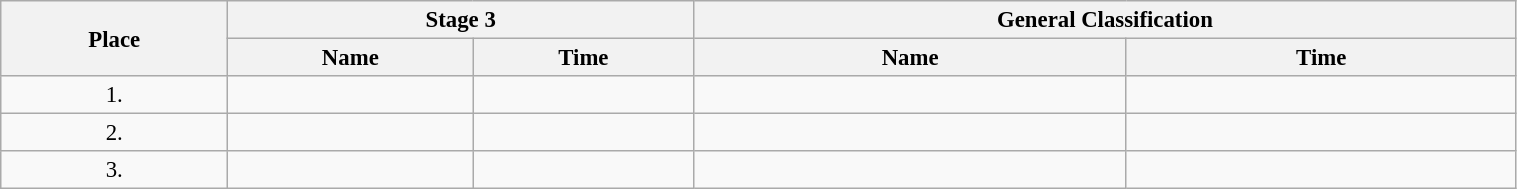<table class=wikitable style="font-size:95%" width="80%">
<tr>
<th rowspan="2">Place</th>
<th colspan="2">Stage 3</th>
<th colspan="2">General Classification</th>
</tr>
<tr>
<th>Name</th>
<th>Time</th>
<th>Name</th>
<th>Time</th>
</tr>
<tr>
<td align="center">1.</td>
<td></td>
<td></td>
<td></td>
<td></td>
</tr>
<tr>
<td align="center">2.</td>
<td></td>
<td></td>
<td></td>
<td></td>
</tr>
<tr>
<td align="center">3.</td>
<td></td>
<td></td>
<td></td>
<td></td>
</tr>
</table>
